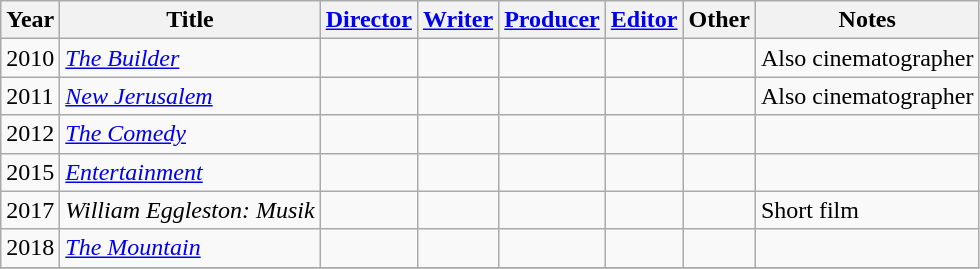<table class="wikitable">
<tr>
<th>Year</th>
<th>Title</th>
<th><a href='#'>Director</a></th>
<th><a href='#'>Writer</a></th>
<th><a href='#'>Producer</a></th>
<th><a href='#'>Editor</a></th>
<th>Other</th>
<th>Notes</th>
</tr>
<tr>
<td>2010</td>
<td><em><a href='#'>The Builder</a></em></td>
<td></td>
<td></td>
<td></td>
<td></td>
<td></td>
<td>Also cinematographer</td>
</tr>
<tr>
<td>2011</td>
<td><em><a href='#'>New Jerusalem</a></em></td>
<td></td>
<td></td>
<td></td>
<td></td>
<td></td>
<td>Also cinematographer</td>
</tr>
<tr>
<td>2012</td>
<td><em><a href='#'>The Comedy</a></em></td>
<td></td>
<td></td>
<td></td>
<td></td>
<td></td>
<td></td>
</tr>
<tr>
<td>2015</td>
<td><em><a href='#'>Entertainment</a></em></td>
<td></td>
<td></td>
<td></td>
<td></td>
<td></td>
<td></td>
</tr>
<tr>
<td>2017</td>
<td><em>William Eggleston: Musik</em></td>
<td></td>
<td></td>
<td></td>
<td></td>
<td></td>
<td>Short film</td>
</tr>
<tr>
<td>2018</td>
<td><em><a href='#'>The Mountain</a></em></td>
<td></td>
<td></td>
<td></td>
<td></td>
<td></td>
<td></td>
</tr>
<tr>
</tr>
</table>
